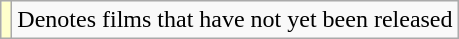<table class="wikitable">
<tr>
<td style="text-align:center; background:#FFFFCC;"></td>
<td>Denotes films that have not yet been released</td>
</tr>
</table>
